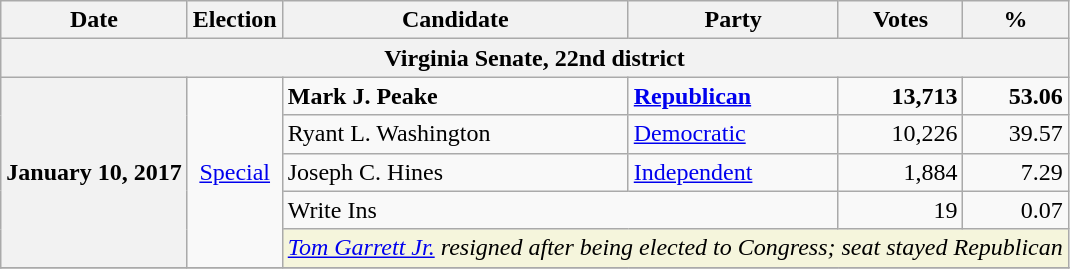<table class="wikitable">
<tr>
<th>Date</th>
<th>Election</th>
<th>Candidate</th>
<th>Party</th>
<th>Votes</th>
<th>%</th>
</tr>
<tr>
<th colspan="6">Virginia Senate, 22nd district</th>
</tr>
<tr>
<th rowspan="5">January 10, 2017</th>
<td rowspan="5" align="center"><a href='#'>Special</a></td>
<td><strong>Mark J. Peake</strong></td>
<td><strong><a href='#'>Republican</a></strong></td>
<td align="right"><strong>13,713</strong></td>
<td align="right"><strong>53.06</strong></td>
</tr>
<tr>
<td>Ryant L. Washington</td>
<td><a href='#'>Democratic</a></td>
<td align="right">10,226</td>
<td align="right">39.57</td>
</tr>
<tr>
<td>Joseph C. Hines</td>
<td><a href='#'>Independent</a></td>
<td align="right">1,884</td>
<td align="right">7.29</td>
</tr>
<tr>
<td colspan="2">Write Ins</td>
<td align="right">19</td>
<td align="right">0.07</td>
</tr>
<tr>
<td colspan="4" style="background:Beige"><em><a href='#'>Tom Garrett Jr.</a> resigned after being elected to Congress; seat stayed Republican</em></td>
</tr>
<tr>
</tr>
</table>
